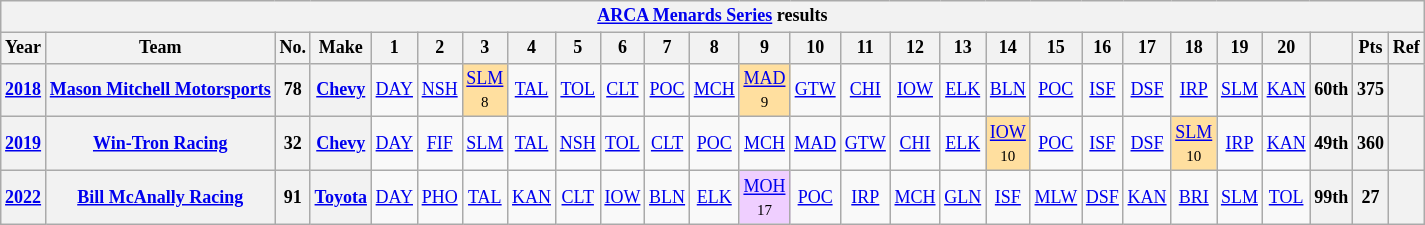<table class="wikitable" style="text-align:center; font-size:75%">
<tr>
<th colspan=45><a href='#'>ARCA Menards Series</a> results</th>
</tr>
<tr>
<th>Year</th>
<th>Team</th>
<th>No.</th>
<th>Make</th>
<th>1</th>
<th>2</th>
<th>3</th>
<th>4</th>
<th>5</th>
<th>6</th>
<th>7</th>
<th>8</th>
<th>9</th>
<th>10</th>
<th>11</th>
<th>12</th>
<th>13</th>
<th>14</th>
<th>15</th>
<th>16</th>
<th>17</th>
<th>18</th>
<th>19</th>
<th>20</th>
<th></th>
<th>Pts</th>
<th>Ref</th>
</tr>
<tr>
<th><a href='#'>2018</a></th>
<th><a href='#'>Mason Mitchell Motorsports</a></th>
<th>78</th>
<th><a href='#'>Chevy</a></th>
<td><a href='#'>DAY</a></td>
<td><a href='#'>NSH</a></td>
<td style="background:#FFDF9F;"><a href='#'>SLM</a><br><small>8</small></td>
<td><a href='#'>TAL</a></td>
<td><a href='#'>TOL</a></td>
<td><a href='#'>CLT</a></td>
<td><a href='#'>POC</a></td>
<td><a href='#'>MCH</a></td>
<td style="background:#FFDF9F;"><a href='#'>MAD</a><br><small>9</small></td>
<td><a href='#'>GTW</a></td>
<td><a href='#'>CHI</a></td>
<td><a href='#'>IOW</a></td>
<td><a href='#'>ELK</a></td>
<td><a href='#'>BLN</a></td>
<td><a href='#'>POC</a></td>
<td><a href='#'>ISF</a></td>
<td><a href='#'>DSF</a></td>
<td><a href='#'>IRP</a></td>
<td><a href='#'>SLM</a></td>
<td><a href='#'>KAN</a></td>
<th>60th</th>
<th>375</th>
<th></th>
</tr>
<tr>
<th><a href='#'>2019</a></th>
<th><a href='#'>Win-Tron Racing</a></th>
<th>32</th>
<th><a href='#'>Chevy</a></th>
<td><a href='#'>DAY</a></td>
<td><a href='#'>FIF</a></td>
<td><a href='#'>SLM</a></td>
<td><a href='#'>TAL</a></td>
<td><a href='#'>NSH</a></td>
<td><a href='#'>TOL</a></td>
<td><a href='#'>CLT</a></td>
<td><a href='#'>POC</a></td>
<td><a href='#'>MCH</a></td>
<td><a href='#'>MAD</a></td>
<td><a href='#'>GTW</a></td>
<td><a href='#'>CHI</a></td>
<td><a href='#'>ELK</a></td>
<td style="background:#FFDF9F;"><a href='#'>IOW</a><br><small>10</small></td>
<td><a href='#'>POC</a></td>
<td><a href='#'>ISF</a></td>
<td><a href='#'>DSF</a></td>
<td style="background:#FFDF9F;"><a href='#'>SLM</a><br><small>10</small></td>
<td><a href='#'>IRP</a></td>
<td><a href='#'>KAN</a></td>
<th>49th</th>
<th>360</th>
<th></th>
</tr>
<tr>
<th><a href='#'>2022</a></th>
<th><a href='#'>Bill McAnally Racing</a></th>
<th>91</th>
<th><a href='#'>Toyota</a></th>
<td><a href='#'>DAY</a></td>
<td><a href='#'>PHO</a></td>
<td><a href='#'>TAL</a></td>
<td><a href='#'>KAN</a></td>
<td><a href='#'>CLT</a></td>
<td><a href='#'>IOW</a></td>
<td><a href='#'>BLN</a></td>
<td><a href='#'>ELK</a></td>
<td style="background:#EFCFFF;"><a href='#'>MOH</a><br><small>17</small></td>
<td><a href='#'>POC</a></td>
<td><a href='#'>IRP</a></td>
<td><a href='#'>MCH</a></td>
<td><a href='#'>GLN</a></td>
<td><a href='#'>ISF</a></td>
<td><a href='#'>MLW</a></td>
<td><a href='#'>DSF</a></td>
<td><a href='#'>KAN</a></td>
<td><a href='#'>BRI</a></td>
<td><a href='#'>SLM</a></td>
<td><a href='#'>TOL</a></td>
<th>99th</th>
<th>27</th>
<th></th>
</tr>
</table>
